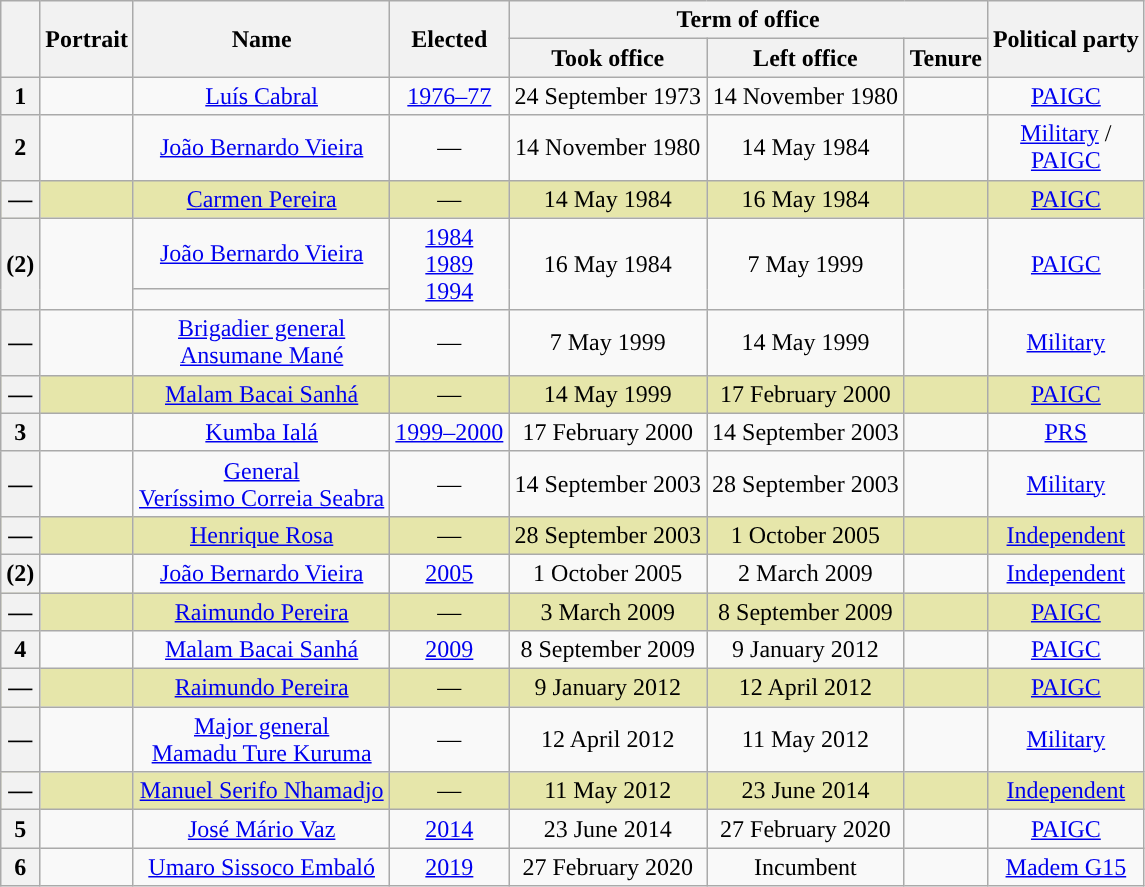<table class="wikitable" style="text-align:center">
<tr>
<th rowspan="2"></th>
<th rowspan="2">Portrait</th>
<th rowspan="2">Name<br></th>
<th rowspan="2">Elected</th>
<th colspan="3">Term of office</th>
<th rowspan="2">Political party</th>
</tr>
<tr>
<th>Took office</th>
<th>Left office</th>
<th>Tenure</th>
</tr>
<tr>
<th style="background-color:">1</th>
<td></td>
<td><a href='#'>Luís Cabral</a><br></td>
<td><a href='#'>1976–77</a></td>
<td>24 September 1973</td>
<td>14 November 1980<br></td>
<td></td>
<td><a href='#'>PAIGC</a></td>
</tr>
<tr>
<th style="background-color:">2</th>
<td></td>
<td><a href='#'>João Bernardo Vieira</a><br></td>
<td>—</td>
<td>14 November 1980</td>
<td>14 May 1984</td>
<td></td>
<td><a href='#'>Military</a> / <br><a href='#'>PAIGC</a></td>
</tr>
<tr style="background:#e6e6aa;">
<th style="background-color:">—</th>
<td></td>
<td><a href='#'>Carmen Pereira</a><br></td>
<td>—</td>
<td>14 May 1984</td>
<td>16 May 1984</td>
<td></td>
<td><a href='#'>PAIGC</a></td>
</tr>
<tr>
<th rowspan="2" style="background-color:">(2)</th>
<td rowspan="2"></td>
<td><a href='#'>João Bernardo Vieira</a><br></td>
<td rowspan="2"><a href='#'>1984</a><br><a href='#'>1989</a><br><a href='#'>1994</a></td>
<td rowspan="2">16 May 1984</td>
<td rowspan="2">7 May 1999<br></td>
<td rowspan="2"></td>
<td rowspan="2"><a href='#'>PAIGC</a></td>
</tr>
<tr>
<td></td>
</tr>
<tr>
<th style="background-color:">—</th>
<td></td>
<td><a href='#'>Brigadier general</a><br><a href='#'>Ansumane Mané</a><br></td>
<td>—</td>
<td>7 May 1999</td>
<td>14 May 1999</td>
<td></td>
<td><a href='#'>Military</a></td>
</tr>
<tr style="background:#e6e6aa;">
<th style="background-color:">—</th>
<td></td>
<td><a href='#'>Malam Bacai Sanhá</a><br></td>
<td>—</td>
<td>14 May 1999</td>
<td>17 February 2000</td>
<td></td>
<td><a href='#'>PAIGC</a></td>
</tr>
<tr>
<th style="background-color:">3</th>
<td></td>
<td><a href='#'>Kumba Ialá</a><br></td>
<td><a href='#'>1999–2000</a></td>
<td>17 February 2000</td>
<td>14 September 2003<br></td>
<td></td>
<td><a href='#'>PRS</a></td>
</tr>
<tr>
<th style="background-color:">—</th>
<td></td>
<td><a href='#'>General</a><br><a href='#'>Veríssimo Correia Seabra</a><br></td>
<td>—</td>
<td>14 September 2003</td>
<td>28 September 2003</td>
<td></td>
<td><a href='#'>Military</a><br></td>
</tr>
<tr style="background:#e6e6aa;">
<th style="background-color:">—</th>
<td></td>
<td><a href='#'>Henrique Rosa</a><br></td>
<td>—</td>
<td>28 September 2003</td>
<td>1 October 2005</td>
<td></td>
<td><a href='#'>Independent</a></td>
</tr>
<tr>
<th style="background-color:">(2)</th>
<td></td>
<td><a href='#'>João Bernardo Vieira</a><br></td>
<td><a href='#'>2005</a></td>
<td>1 October 2005</td>
<td>2 March 2009<br></td>
<td></td>
<td><a href='#'>Independent</a></td>
</tr>
<tr style="background:#e6e6aa;">
<th style="background-color:">—</th>
<td></td>
<td><a href='#'>Raimundo Pereira</a><br></td>
<td>—</td>
<td>3 March 2009</td>
<td>8 September 2009</td>
<td></td>
<td><a href='#'>PAIGC</a></td>
</tr>
<tr>
<th style="background-color:">4</th>
<td></td>
<td><a href='#'>Malam Bacai Sanhá</a><br></td>
<td><a href='#'>2009</a></td>
<td>8 September 2009</td>
<td>9 January 2012</td>
<td></td>
<td><a href='#'>PAIGC</a></td>
</tr>
<tr style="background:#e6e6aa;">
<th style="background-color:">—</th>
<td></td>
<td><a href='#'>Raimundo Pereira</a><br></td>
<td>—</td>
<td>9 January 2012</td>
<td>12 April 2012<br></td>
<td></td>
<td><a href='#'>PAIGC</a></td>
</tr>
<tr>
<th style="background-color:">—</th>
<td></td>
<td><a href='#'>Major general</a><br><a href='#'>Mamadu Ture Kuruma</a><br></td>
<td>—</td>
<td>12 April 2012</td>
<td>11 May 2012</td>
<td></td>
<td><a href='#'>Military</a></td>
</tr>
<tr style="background:#e6e6aa;">
<th style="background-color:">—</th>
<td></td>
<td><a href='#'>Manuel Serifo Nhamadjo</a><br></td>
<td>—</td>
<td>11 May 2012</td>
<td>23 June 2014</td>
<td></td>
<td><a href='#'>Independent</a></td>
</tr>
<tr>
<th style="background-color:">5</th>
<td></td>
<td><a href='#'>José Mário Vaz</a><br></td>
<td><a href='#'>2014</a></td>
<td>23 June 2014</td>
<td>27 February 2020</td>
<td></td>
<td><a href='#'>PAIGC</a></td>
</tr>
<tr>
<th style="background-color:">6</th>
<td></td>
<td><a href='#'>Umaro Sissoco Embaló</a><br></td>
<td><a href='#'>2019</a></td>
<td>27 February 2020</td>
<td>Incumbent</td>
<td></td>
<td><a href='#'>Madem G15</a></td>
</tr>
</table>
